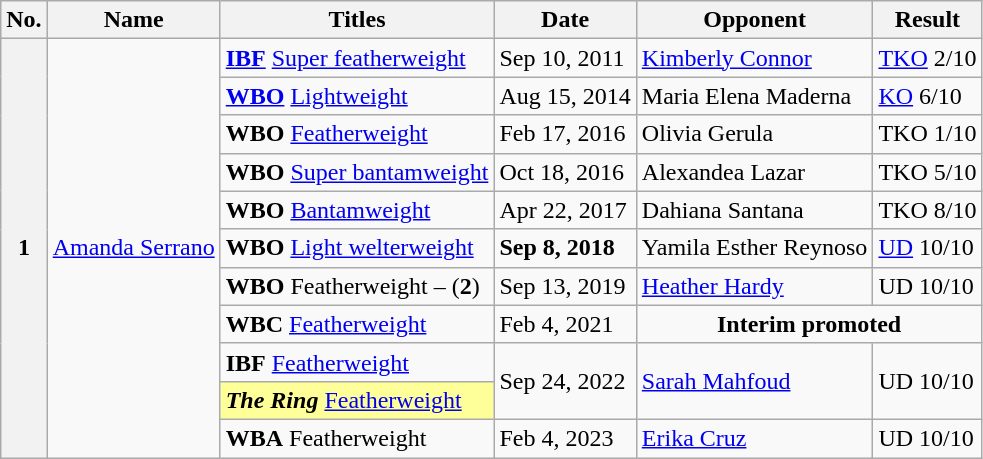<table class="wikitable">
<tr>
<th>No.</th>
<th>Name</th>
<th>Titles</th>
<th>Date</th>
<th>Opponent</th>
<th>Result</th>
</tr>
<tr>
<th rowspan=11>1</th>
<td rowspan=11 style="text-align:center;"><a href='#'>Amanda Serrano</a></td>
<td><strong><a href='#'>IBF</a></strong> <a href='#'>Super featherweight</a></td>
<td>Sep 10, 2011</td>
<td><a href='#'>Kimberly Connor</a></td>
<td><a href='#'>TKO</a> 2/10</td>
</tr>
<tr>
<td><strong><a href='#'>WBO</a></strong> <a href='#'>Lightweight</a></td>
<td>Aug 15, 2014</td>
<td>Maria Elena Maderna</td>
<td><a href='#'>KO</a> 6/10</td>
</tr>
<tr>
<td><strong>WBO</strong> <a href='#'>Featherweight</a></td>
<td>Feb 17, 2016</td>
<td>Olivia Gerula</td>
<td>TKO 1/10</td>
</tr>
<tr>
<td><strong>WBO</strong> <a href='#'>Super bantamweight</a></td>
<td>Oct 18, 2016</td>
<td>Alexandea Lazar</td>
<td>TKO 5/10</td>
</tr>
<tr>
<td><strong>WBO</strong> <a href='#'>Bantamweight</a></td>
<td>Apr 22, 2017</td>
<td>Dahiana Santana</td>
<td>TKO 8/10</td>
</tr>
<tr>
<td><strong>WBO</strong> <a href='#'>Light welterweight</a></td>
<td><strong>Sep 8, 2018</strong></td>
<td>Yamila Esther Reynoso</td>
<td><a href='#'>UD</a> 10/10</td>
</tr>
<tr>
<td><strong>WBO</strong> Featherweight  – (<strong>2</strong>)</td>
<td>Sep 13, 2019</td>
<td><a href='#'>Heather Hardy</a></td>
<td>UD 10/10</td>
</tr>
<tr>
<td><strong>WBC</strong> <a href='#'>Featherweight</a></td>
<td>Feb 4, 2021</td>
<td colspan=2 align=center><strong>Interim promoted</strong></td>
</tr>
<tr>
<td><strong>IBF</strong> <a href='#'>Featherweight</a></td>
<td rowspan=2>Sep 24, 2022</td>
<td rowspan=2><a href='#'>Sarah Mahfoud</a></td>
<td rowspan=2>UD 10/10</td>
</tr>
<tr>
<td bgcolor="#FFFF99"><strong><em>The Ring</em></strong> <a href='#'>Featherweight</a></td>
</tr>
<tr>
<td><strong>WBA</strong> Featherweight</td>
<td>Feb 4, 2023</td>
<td><a href='#'>Erika Cruz</a></td>
<td>UD 10/10</td>
</tr>
</table>
